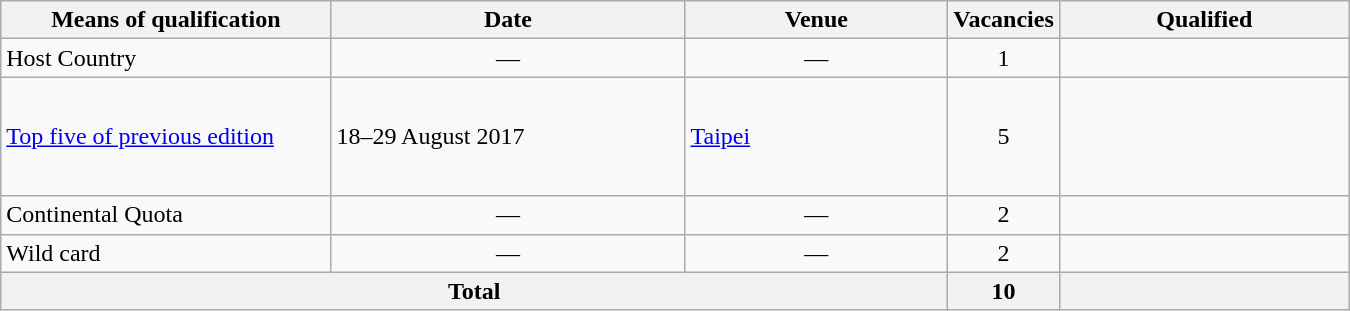<table class="wikitable" width=900>
<tr>
<th width=25%>Means of qualification</th>
<th width=27%>Date</th>
<th width=20%>Venue</th>
<th width=6%>Vacancies</th>
<th width=22%>Qualified</th>
</tr>
<tr>
<td>Host Country</td>
<td style="text-align:center;">—</td>
<td style="text-align:center;">—</td>
<td style="text-align:center;">1</td>
<td></td>
</tr>
<tr>
<td><a href='#'>Top five of previous edition</a></td>
<td>18–29 August 2017</td>
<td> <a href='#'>Taipei</a></td>
<td style="text-align:center;">5</td>
<td><br><br><br><br></td>
</tr>
<tr>
<td>Continental Quota</td>
<td style="text-align:center;">—</td>
<td style="text-align:center;">—</td>
<td style="text-align:center;">2</td>
<td><br></td>
</tr>
<tr>
<td>Wild card</td>
<td style="text-align:center;">—</td>
<td style="text-align:center;">—</td>
<td style="text-align:center;">2</td>
<td><br></td>
</tr>
<tr>
<th colspan="3">Total</th>
<th>10</th>
<th></th>
</tr>
</table>
